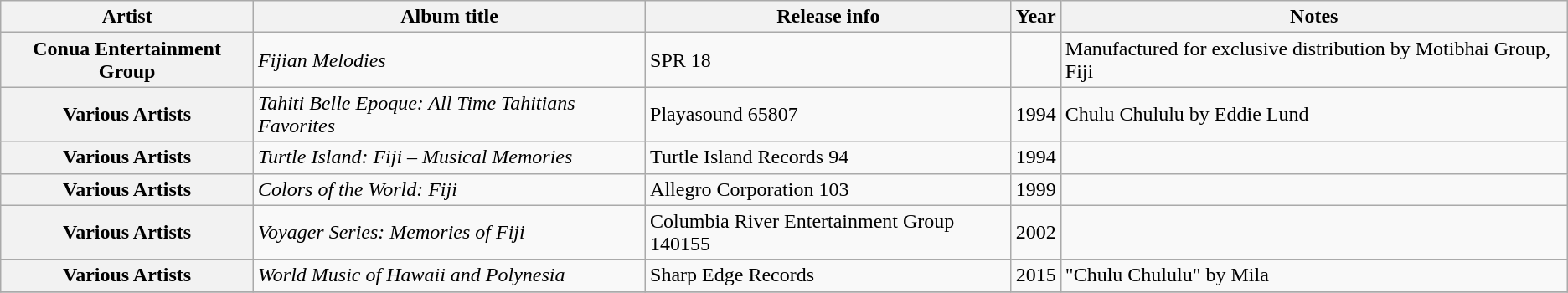<table class="wikitable plainrowheaders sortable">
<tr>
<th scope="col">Artist</th>
<th scope="col">Album title</th>
<th scope="col">Release info</th>
<th scope="col">Year</th>
<th scope="col" class="unsortable">Notes</th>
</tr>
<tr>
<th scope="row">Conua Entertainment Group</th>
<td><em>Fijian Melodies</em></td>
<td>SPR 18</td>
<td></td>
<td>Manufactured for exclusive distribution by Motibhai Group, Fiji</td>
</tr>
<tr>
<th scope="row">Various Artists</th>
<td><em>Tahiti Belle Epoque: All Time Tahitians Favorites</em></td>
<td>Playasound 65807</td>
<td>1994</td>
<td>Chulu Chululu  by Eddie Lund</td>
</tr>
<tr>
<th scope="row">Various Artists</th>
<td><em>Turtle Island: Fiji – Musical Memories</em></td>
<td>Turtle Island Records 94</td>
<td>1994</td>
<td></td>
</tr>
<tr>
<th scope="row">Various Artists</th>
<td><em>Colors of the World: Fiji</em></td>
<td>Allegro Corporation 103</td>
<td>1999</td>
<td></td>
</tr>
<tr>
<th scope="row">Various Artists</th>
<td><em>Voyager Series: Memories of Fiji</em></td>
<td>Columbia River Entertainment Group 140155</td>
<td>2002</td>
<td></td>
</tr>
<tr>
<th scope="row">Various Artists</th>
<td><em>World Music of Hawaii and Polynesia</em></td>
<td>Sharp Edge Records</td>
<td>2015</td>
<td>"Chulu Chululu" by Mila</td>
</tr>
<tr>
</tr>
</table>
